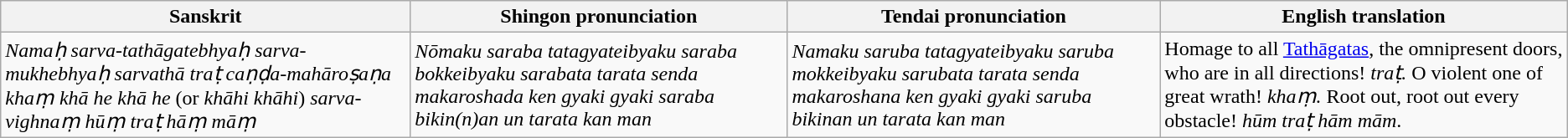<table class="wikitable">
<tr>
<th>Sanskrit</th>
<th>Shingon pronunciation</th>
<th>Tendai pronunciation</th>
<th>English translation</th>
</tr>
<tr>
<td><em>Namaḥ sarva-tathāgatebhyaḥ sarva-mukhebhyaḥ sarvathā traṭ caṇḍa-mahāroṣaṇa khaṃ khā he khā he</em> (or <em>khāhi khāhi</em>) <em>sarva-vighnaṃ hūṃ traṭ hāṃ māṃ</em></td>
<td><em>Nōmaku saraba tatagyateibyaku saraba bokkeibyaku sarabata tarata senda makaroshada ken gyaki gyaki saraba bikin(n)an un tarata kan man</em></td>
<td><em>Namaku saruba tatagyateibyaku saruba mokkeibyaku sarubata tarata senda makaroshana ken gyaki gyaki saruba bikinan un tarata kan man</em></td>
<td>Homage to all <a href='#'>Tathāgatas</a>, the omnipresent doors, who are in all directions! <em>traṭ.</em> O violent one of great wrath! <em>khaṃ.</em> Root out, root out every obstacle! <em>hūm traṭ hām mām</em>.</td>
</tr>
</table>
